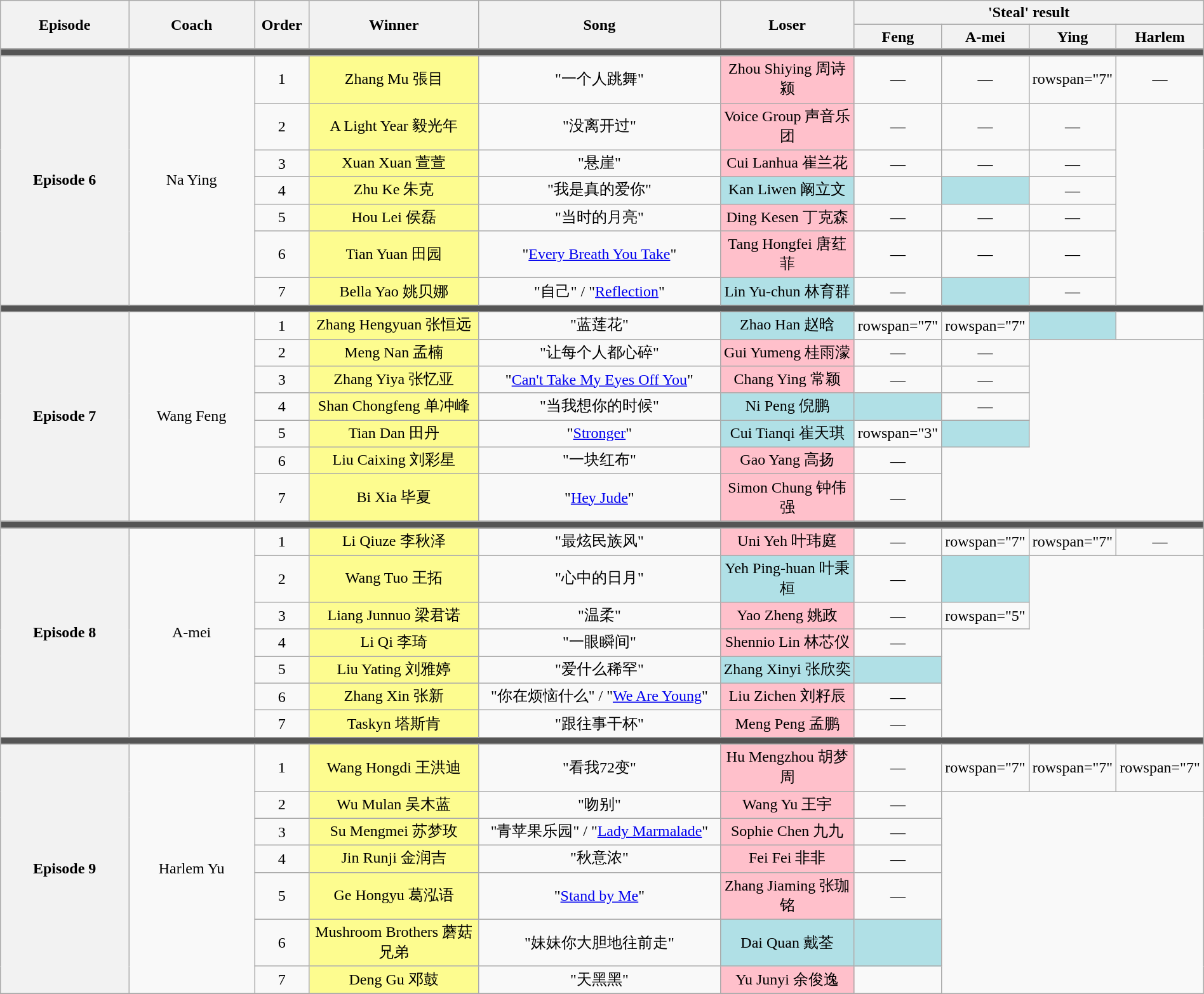<table class="wikitable" style="text-align: center; width:100%;">
<tr>
<th rowspan="2" style="width:15%;">Episode</th>
<th rowspan="2" style="width:15%;">Coach</th>
<th rowspan="2" style="width:05%;">Order</th>
<th rowspan="2" style="width:20%;">Winner</th>
<th rowspan="2" style="width:30%;">Song</th>
<th rowspan="2" style="width:20%;">Loser</th>
<th colspan="4" style="width:20%;">'Steal' result</th>
</tr>
<tr>
<th style="width:08%;">Feng</th>
<th style="width:08%;">A-mei</th>
<th style="width:08%;">Ying</th>
<th style="width:08%;">Harlem</th>
</tr>
<tr>
<td colspan="10" style="background:#555;"></td>
</tr>
<tr>
<th rowspan="7">Episode 6<br><small></small></th>
<td rowspan="7">Na Ying</td>
<td>1</td>
<td style="background:#fdfc8f;">Zhang Mu 張目</td>
<td>"一个人跳舞"</td>
<td style="background:pink;">Zhou Shiying 周诗颍</td>
<td>—</td>
<td>—</td>
<td>rowspan="7"  </td>
<td>—</td>
</tr>
<tr>
<td>2</td>
<td style="background:#fdfc8f;">A Light Year 毅光年</td>
<td>"没离开过"</td>
<td style="background:pink;">Voice Group 声音乐团</td>
<td>—</td>
<td>—</td>
<td>—</td>
</tr>
<tr>
<td>3</td>
<td style="background:#fdfc8f;">Xuan Xuan 萱萱</td>
<td>"悬崖"</td>
<td style="background:pink;">Cui Lanhua 崔兰花</td>
<td>—</td>
<td>—</td>
<td>—</td>
</tr>
<tr>
<td>4</td>
<td style="background:#fdfc8f;">Zhu Ke 朱克</td>
<td>"我是真的爱你"</td>
<td style="background:#B0E0E6;">Kan Liwen 阚立文</td>
<td><strong></strong></td>
<td style="background:#B0E0E6;"><strong></strong></td>
<td>—</td>
</tr>
<tr>
<td>5</td>
<td style="background:#fdfc8f;">Hou Lei 侯磊</td>
<td>"当时的月亮"</td>
<td style="background:pink;">Ding Kesen 丁克森</td>
<td>—</td>
<td>—</td>
<td>—</td>
</tr>
<tr>
<td>6</td>
<td style="background:#fdfc8f;">Tian Yuan 田园</td>
<td>"<a href='#'>Every Breath You Take</a>"</td>
<td style="background:pink;">Tang Hongfei 唐荭菲</td>
<td>—</td>
<td>—</td>
<td>—</td>
</tr>
<tr>
<td>7</td>
<td style="background:#fdfc8f;">Bella Yao 姚贝娜</td>
<td>"自己" / "<a href='#'>Reflection</a>"</td>
<td style="background:#B0E0E6;">Lin Yu-chun 林育群</td>
<td>—</td>
<td style="background:#B0E0E6;"><strong></strong></td>
<td>—</td>
</tr>
<tr>
<td colspan="10" style="background:#555;"></td>
</tr>
<tr>
<th rowspan="7">Episode 7<br><small></small></th>
<td rowspan="7">Wang Feng</td>
<td>1</td>
<td style="background:#fdfc8f;">Zhang Hengyuan 张恒远</td>
<td>"蓝莲花"</td>
<td style="background:#B0E0E6;">Zhao Han 赵晗</td>
<td>rowspan="7"  </td>
<td>rowspan="7"  </td>
<td style="background:#B0E0E6;"><strong></strong></td>
<td><strong></strong></td>
</tr>
<tr>
<td>2</td>
<td style="background:#fdfc8f;">Meng Nan 孟楠</td>
<td>"让每个人都心碎"</td>
<td style="background:pink;">Gui Yumeng 桂雨濛</td>
<td>—</td>
<td>—</td>
</tr>
<tr>
<td>3</td>
<td style="background:#fdfc8f;">Zhang Yiya 张忆亚</td>
<td>"<a href='#'>Can't Take My Eyes Off You</a>"</td>
<td style="background:pink;">Chang Ying 常颖</td>
<td>—</td>
<td>—</td>
</tr>
<tr>
<td>4</td>
<td style="background:#fdfc8f;">Shan Chongfeng 单冲峰</td>
<td>"当我想你的时候"</td>
<td style="background:#B0E0E6;">Ni Peng 倪鹏</td>
<td style="background:#B0E0E6;"><strong></strong></td>
<td>—</td>
</tr>
<tr>
<td>5</td>
<td style="background:#fdfc8f;">Tian Dan 田丹</td>
<td>"<a href='#'>Stronger</a>"</td>
<td style="background:#B0E0E6;">Cui Tianqi 崔天琪</td>
<td>rowspan="3" </td>
<td style="background:#B0E0E6;"><strong></strong></td>
</tr>
<tr>
<td>6</td>
<td style="background:#fdfc8f;">Liu Caixing 刘彩星</td>
<td>"一块红布"</td>
<td style="background:pink;">Gao Yang 高扬</td>
<td>—</td>
</tr>
<tr>
<td>7</td>
<td style="background:#fdfc8f;">Bi Xia 毕夏</td>
<td>"<a href='#'>Hey Jude</a>"</td>
<td style="background:pink;">Simon Chung 钟伟强</td>
<td>—</td>
</tr>
<tr>
<td colspan="10" style="background:#555;"></td>
</tr>
<tr>
<th rowspan="7">Episode 8<br><small></small></th>
<td rowspan="7">A-mei</td>
<td>1</td>
<td style="background:#fdfc8f;">Li Qiuze 李秋泽</td>
<td>"最炫民族风"</td>
<td style="background:pink;">Uni Yeh 叶玮庭</td>
<td>—</td>
<td>rowspan="7" </td>
<td>rowspan="7" </td>
<td>—</td>
</tr>
<tr>
<td>2</td>
<td style="background:#fdfc8f;">Wang Tuo 王拓</td>
<td>"心中的日月"</td>
<td style="background:#B0E0E6;">Yeh Ping-huan 叶秉桓</td>
<td>—</td>
<td style="background:#B0E0E6;"><strong></strong></td>
</tr>
<tr>
<td>3</td>
<td style="background:#fdfc8f;">Liang Junnuo 梁君诺</td>
<td>"温柔"</td>
<td style="background:pink;">Yao Zheng 姚政</td>
<td>—</td>
<td>rowspan="5" </td>
</tr>
<tr>
<td>4</td>
<td style="background:#fdfc8f;">Li Qi 李琦</td>
<td>"一眼瞬间"</td>
<td style="background:pink;">Shennio Lin 林芯仪</td>
<td>—</td>
</tr>
<tr>
<td>5</td>
<td style="background:#fdfc8f;">Liu Yating 刘雅婷</td>
<td>"爱什么稀罕"</td>
<td style="background:#B0E0E6;">Zhang Xinyi 张欣奕</td>
<td style="background:#B0E0E6;"><strong></strong></td>
</tr>
<tr>
<td>6</td>
<td style="background:#fdfc8f;">Zhang Xin 张新</td>
<td>"你在烦恼什么" / "<a href='#'>We Are Young</a>"</td>
<td style="background:pink;">Liu Zichen 刘籽辰</td>
<td>—</td>
</tr>
<tr>
<td>7</td>
<td style="background:#fdfc8f;">Taskyn 塔斯肯</td>
<td>"跟往事干杯"</td>
<td style="background:pink;">Meng Peng 孟鹏</td>
<td>—</td>
</tr>
<tr>
<td colspan="10" style="background:#555;"></td>
</tr>
<tr>
<th rowspan="7">Episode 9<br><small></small></th>
<td rowspan="7">Harlem Yu</td>
<td>1</td>
<td style="background:#fdfc8f;">Wang Hongdi 王洪迪</td>
<td>"看我72变"</td>
<td style="background:pink;">Hu Mengzhou 胡梦周</td>
<td>—</td>
<td>rowspan="7" </td>
<td>rowspan="7" </td>
<td>rowspan="7" </td>
</tr>
<tr>
<td>2</td>
<td style="background:#fdfc8f;">Wu Mulan 吴木蓝</td>
<td>"吻别"</td>
<td style="background:pink;">Wang Yu 王宇</td>
<td>—</td>
</tr>
<tr>
<td>3</td>
<td style="background:#fdfc8f;">Su Mengmei 苏梦玫</td>
<td>"青苹果乐园" / "<a href='#'>Lady Marmalade</a>"</td>
<td style="background:pink;">Sophie Chen 九九</td>
<td>—</td>
</tr>
<tr>
<td>4</td>
<td style="background:#fdfc8f;">Jin Runji 金润吉</td>
<td>"秋意浓"</td>
<td style="background:pink;">Fei Fei 非非</td>
<td>—</td>
</tr>
<tr>
<td>5</td>
<td style="background:#fdfc8f;">Ge Hongyu 葛泓语</td>
<td>"<a href='#'>Stand by Me</a>"</td>
<td style="background:pink;">Zhang Jiaming 张珈铭</td>
<td>—</td>
</tr>
<tr>
<td>6</td>
<td style="background:#fdfc8f;">Mushroom Brothers 蘑菇兄弟</td>
<td>"妹妹你大胆地往前走"</td>
<td style="background:#B0E0E6;">Dai Quan 戴荃</td>
<td style="background:#B0E0E6;"><strong></strong></td>
</tr>
<tr>
<td>7</td>
<td style="background:#fdfc8f;">Deng Gu 邓鼓</td>
<td>"天黑黑"</td>
<td style="background:pink;">Yu Junyi 余俊逸</td>
<td></td>
</tr>
<tr>
</tr>
</table>
